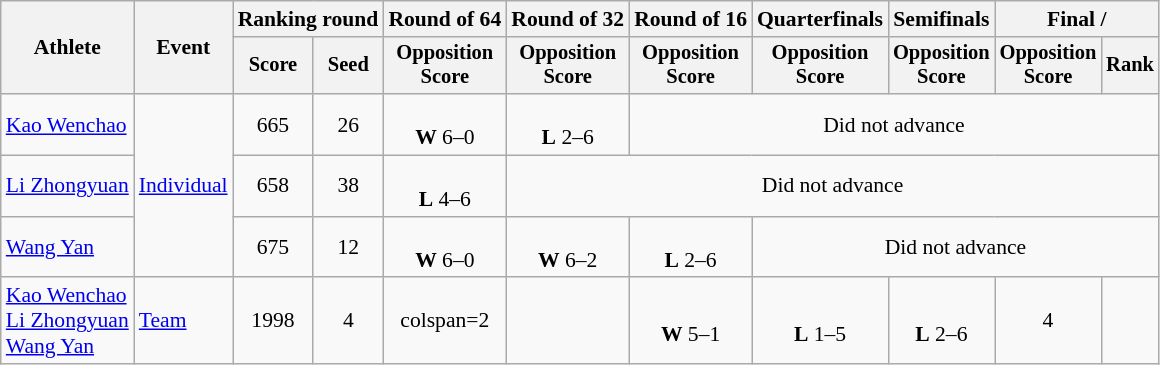<table class="wikitable" style="font-size:90%; text-align:center">
<tr>
<th rowspan=2>Athlete</th>
<th rowspan=2>Event</th>
<th colspan="2">Ranking round</th>
<th>Round of 64</th>
<th>Round of 32</th>
<th>Round of 16</th>
<th>Quarterfinals</th>
<th>Semifinals</th>
<th colspan="2">Final / </th>
</tr>
<tr style="font-size:95%">
<th>Score</th>
<th>Seed</th>
<th>Opposition<br>Score</th>
<th>Opposition<br>Score</th>
<th>Opposition<br>Score</th>
<th>Opposition<br>Score</th>
<th>Opposition<br>Score</th>
<th>Opposition<br>Score</th>
<th>Rank</th>
</tr>
<tr>
<td align=left><a href='#'>Kao Wenchao</a></td>
<td align=left rowspan=3><a href='#'>Individual</a></td>
<td>665</td>
<td>26</td>
<td><br><strong>W</strong> 6–0</td>
<td><br><strong>L</strong> 2–6</td>
<td colspan=5>Did not advance</td>
</tr>
<tr>
<td align=left><a href='#'>Li Zhongyuan</a></td>
<td>658</td>
<td>38</td>
<td><br><strong>L</strong> 4–6</td>
<td colspan=6>Did not advance</td>
</tr>
<tr>
<td align=left><a href='#'>Wang Yan</a></td>
<td>675</td>
<td>12</td>
<td><br><strong>W</strong> 6–0</td>
<td><br><strong>W</strong> 6–2</td>
<td><br><strong>L</strong> 2–6</td>
<td colspan=4>Did not advance</td>
</tr>
<tr align=center>
<td align=left><a href='#'>Kao Wenchao</a><br><a href='#'>Li Zhongyuan</a><br><a href='#'>Wang Yan</a></td>
<td align=left><a href='#'>Team</a></td>
<td>1998</td>
<td>4</td>
<td>colspan=2 </td>
<td></td>
<td><br><strong>W</strong> 5–1</td>
<td><br><strong>L</strong> 1–5</td>
<td><br><strong>L</strong> 2–6</td>
<td>4</td>
</tr>
</table>
